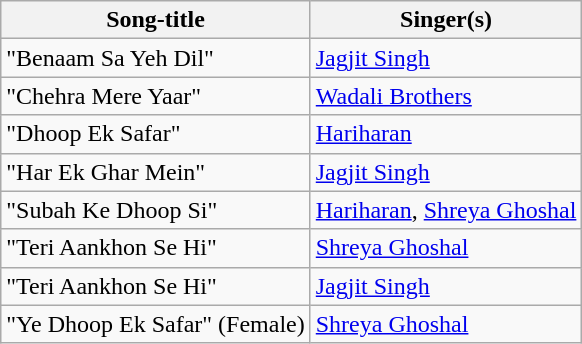<table class="wikitable">
<tr>
<th>Song-title</th>
<th>Singer(s)</th>
</tr>
<tr>
<td>"Benaam Sa Yeh Dil"</td>
<td><a href='#'>Jagjit Singh</a></td>
</tr>
<tr>
<td>"Chehra Mere Yaar"</td>
<td><a href='#'>Wadali Brothers</a></td>
</tr>
<tr>
<td>"Dhoop Ek Safar"</td>
<td><a href='#'>Hariharan</a></td>
</tr>
<tr>
<td>"Har Ek Ghar Mein"</td>
<td><a href='#'>Jagjit Singh</a></td>
</tr>
<tr>
<td>"Subah Ke Dhoop Si"</td>
<td><a href='#'>Hariharan</a>, <a href='#'>Shreya Ghoshal</a></td>
</tr>
<tr>
<td>"Teri Aankhon Se Hi"</td>
<td><a href='#'>Shreya Ghoshal</a></td>
</tr>
<tr>
<td>"Teri Aankhon Se Hi"</td>
<td><a href='#'>Jagjit Singh</a></td>
</tr>
<tr>
<td>"Ye Dhoop Ek Safar" (Female)</td>
<td><a href='#'>Shreya Ghoshal</a></td>
</tr>
</table>
